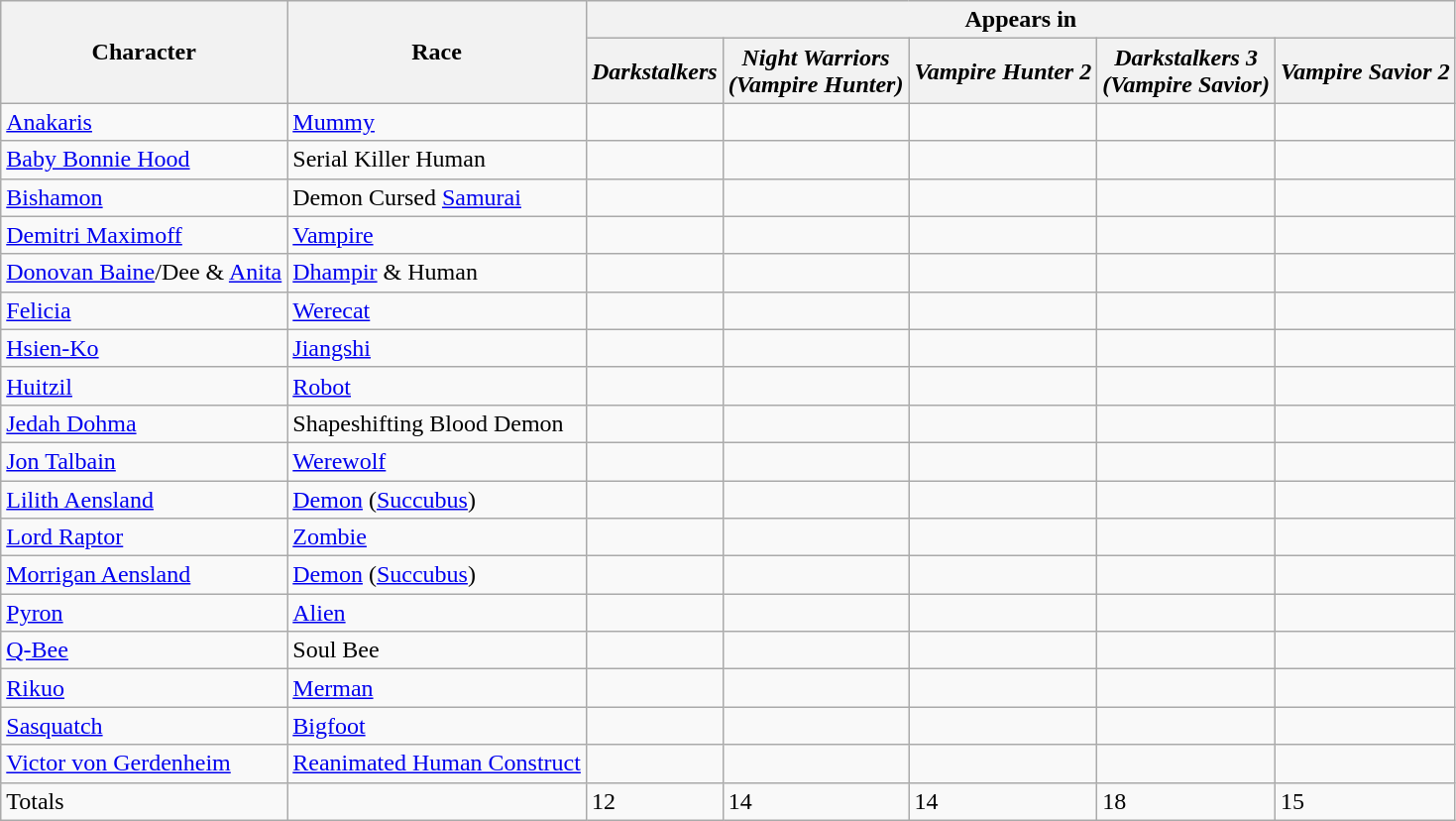<table class="wikitable sortable">
<tr>
<th rowspan="2">Character</th>
<th rowspan="2">Race</th>
<th colspan="7">Appears in</th>
</tr>
<tr>
<th><em>Darkstalkers</em></th>
<th><em>Night Warriors <br> (Vampire Hunter)</em></th>
<th><em>Vampire Hunter 2</em></th>
<th><em>Darkstalkers 3 <br> (Vampire Savior)</em></th>
<th><em>Vampire Savior 2</em></th>
</tr>
<tr>
<td><a href='#'>Anakaris</a></td>
<td><a href='#'>Mummy</a></td>
<td></td>
<td></td>
<td></td>
<td></td>
<td></td>
</tr>
<tr>
<td><a href='#'>Baby Bonnie Hood</a></td>
<td>Serial Killer Human</td>
<td></td>
<td></td>
<td></td>
<td></td>
<td></td>
</tr>
<tr>
<td><a href='#'>Bishamon</a></td>
<td>Demon Cursed <a href='#'>Samurai</a></td>
<td></td>
<td></td>
<td></td>
<td></td>
<td></td>
</tr>
<tr>
<td><a href='#'>Demitri Maximoff</a></td>
<td><a href='#'>Vampire</a></td>
<td></td>
<td></td>
<td></td>
<td></td>
<td></td>
</tr>
<tr>
<td><a href='#'>Donovan Baine</a>/Dee & <a href='#'>Anita</a></td>
<td><a href='#'>Dhampir</a> & Human</td>
<td></td>
<td></td>
<td></td>
<td></td>
<td></td>
</tr>
<tr>
<td><a href='#'>Felicia</a></td>
<td><a href='#'>Werecat</a></td>
<td></td>
<td></td>
<td></td>
<td></td>
<td></td>
</tr>
<tr>
<td><a href='#'>Hsien-Ko</a></td>
<td><a href='#'>Jiangshi</a></td>
<td></td>
<td></td>
<td></td>
<td></td>
<td></td>
</tr>
<tr>
<td><a href='#'>Huitzil</a></td>
<td><a href='#'>Robot</a></td>
<td></td>
<td></td>
<td></td>
<td></td>
<td></td>
</tr>
<tr>
<td><a href='#'>Jedah Dohma</a></td>
<td>Shapeshifting Blood Demon</td>
<td></td>
<td></td>
<td></td>
<td></td>
<td></td>
</tr>
<tr>
<td><a href='#'>Jon Talbain</a></td>
<td><a href='#'>Werewolf</a></td>
<td></td>
<td></td>
<td></td>
<td></td>
<td></td>
</tr>
<tr>
<td><a href='#'>Lilith Aensland</a></td>
<td><a href='#'>Demon</a> (<a href='#'>Succubus</a>)</td>
<td></td>
<td></td>
<td></td>
<td></td>
<td></td>
</tr>
<tr>
<td><a href='#'>Lord Raptor</a></td>
<td><a href='#'>Zombie</a></td>
<td></td>
<td></td>
<td></td>
<td></td>
<td></td>
</tr>
<tr>
<td><a href='#'>Morrigan Aensland</a></td>
<td><a href='#'>Demon</a> (<a href='#'>Succubus</a>)</td>
<td></td>
<td></td>
<td></td>
<td></td>
<td></td>
</tr>
<tr>
<td><a href='#'>Pyron</a></td>
<td><a href='#'>Alien</a></td>
<td></td>
<td></td>
<td></td>
<td></td>
<td></td>
</tr>
<tr>
<td><a href='#'>Q-Bee</a></td>
<td>Soul Bee</td>
<td></td>
<td></td>
<td></td>
<td></td>
<td></td>
</tr>
<tr>
<td><a href='#'>Rikuo</a></td>
<td><a href='#'>Merman</a></td>
<td></td>
<td></td>
<td></td>
<td></td>
<td></td>
</tr>
<tr>
<td><a href='#'>Sasquatch</a></td>
<td><a href='#'>Bigfoot</a></td>
<td></td>
<td></td>
<td></td>
<td></td>
<td></td>
</tr>
<tr>
<td><a href='#'>Victor von Gerdenheim</a></td>
<td><a href='#'>Reanimated Human Construct</a></td>
<td></td>
<td></td>
<td></td>
<td></td>
<td></td>
</tr>
<tr>
<td>Totals</td>
<td></td>
<td>12</td>
<td>14</td>
<td>14</td>
<td>18</td>
<td>15</td>
</tr>
</table>
